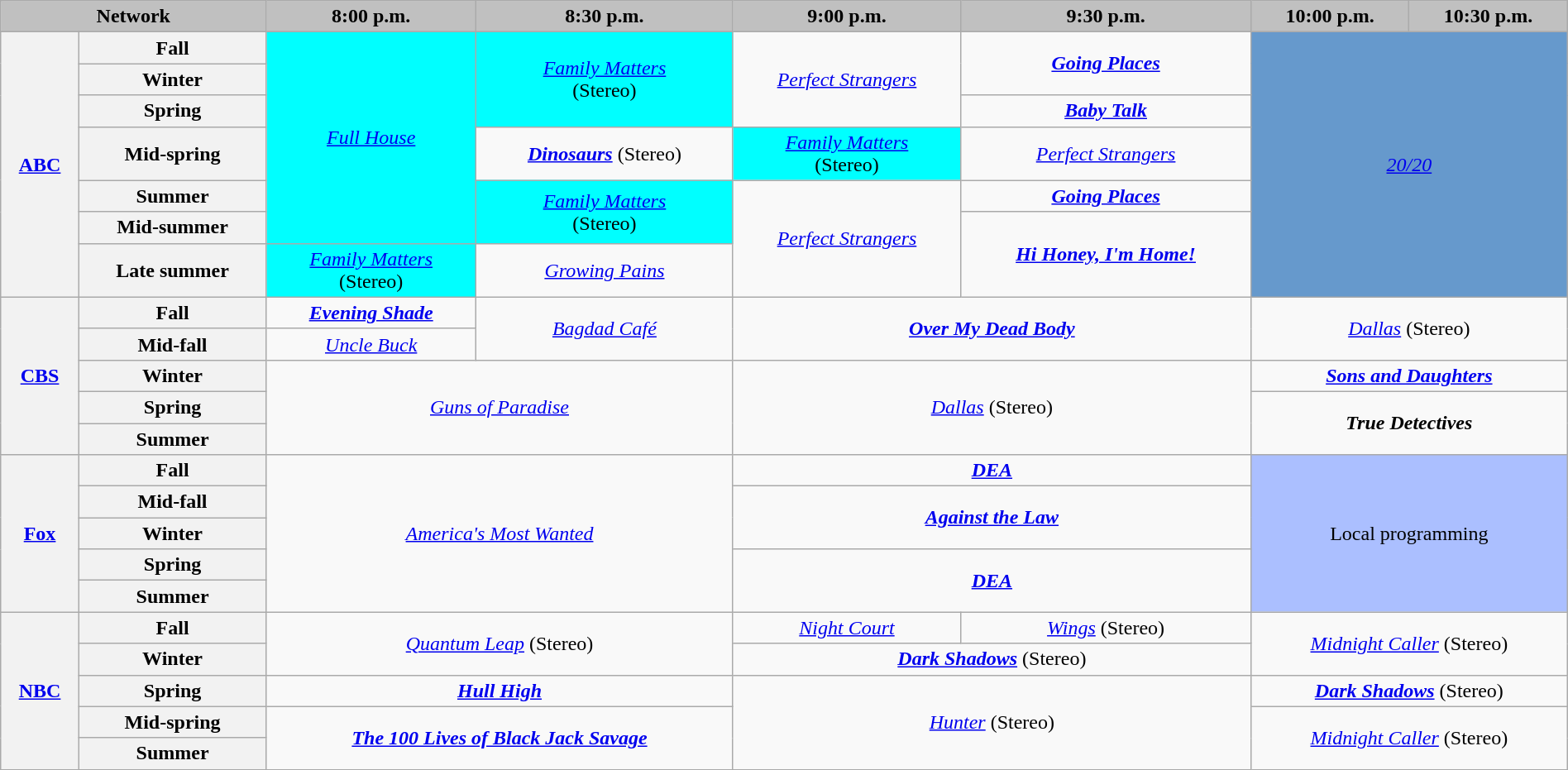<table class="wikitable" style="width:100%;margin-right:0;text-align:center">
<tr>
<th colspan="2" style="background-color:#C0C0C0;text-align:center">Network</th>
<th style="background-color:#C0C0C0;text-align:center">8:00 p.m.</th>
<th style="background-color:#C0C0C0;text-align:center">8:30 p.m.</th>
<th style="background-color:#C0C0C0;text-align:center">9:00 p.m.</th>
<th style="background-color:#C0C0C0;text-align:center">9:30 p.m.</th>
<th style="background-color:#C0C0C0;text-align:center">10:00 p.m.</th>
<th style="background-color:#C0C0C0;text-align:center">10:30 p.m.</th>
</tr>
<tr>
<th rowspan="7"><a href='#'>ABC</a></th>
<th>Fall</th>
<td style="background:#00FFFF;" rowspan="6"><em><a href='#'>Full House</a></em> </td>
<td style="background:#00FFFF;" rowspan="3"><em><a href='#'>Family Matters</a></em><br>(Stereo) </td>
<td rowspan="3"><em><a href='#'>Perfect Strangers</a></em></td>
<td rowspan="2"><strong><em><a href='#'>Going Places</a></em></strong></td>
<td rowspan="7" colspan="2" style="background-color:#6699CC;"><em><a href='#'>20/20</a></em></td>
</tr>
<tr>
<th>Winter</th>
</tr>
<tr>
<th>Spring</th>
<td><strong><em><a href='#'>Baby Talk</a></em></strong></td>
</tr>
<tr>
<th>Mid-spring</th>
<td><strong><em><a href='#'>Dinosaurs</a></em></strong> (Stereo)</td>
<td style="background:#00FFFF;"><em><a href='#'>Family Matters</a></em><br>(Stereo) </td>
<td><em><a href='#'>Perfect Strangers</a></em></td>
</tr>
<tr>
<th>Summer</th>
<td style="background:#00FFFF;" rowspan="2"><em><a href='#'>Family Matters</a></em><br>(Stereo) </td>
<td rowspan="3"><em><a href='#'>Perfect Strangers</a></em></td>
<td><strong><em><a href='#'>Going Places</a></em></strong></td>
</tr>
<tr>
<th>Mid-summer</th>
<td rowspan="2"><strong><em><a href='#'>Hi Honey, I'm Home!</a></em></strong></td>
</tr>
<tr>
<th>Late summer</th>
<td style="background:#00FFFF;"><em><a href='#'>Family Matters</a></em><br>(Stereo) </td>
<td><em><a href='#'>Growing Pains</a></em></td>
</tr>
<tr>
<th rowspan="5"><a href='#'>CBS</a></th>
<th>Fall</th>
<td><strong><em><a href='#'>Evening Shade</a></em></strong></td>
<td rowspan="2"><em><a href='#'>Bagdad Café</a></em></td>
<td colspan="2" rowspan="2"><strong><em><a href='#'>Over My Dead Body</a></em></strong></td>
<td colspan="2" rowspan="2"><em><a href='#'>Dallas</a></em> (Stereo)</td>
</tr>
<tr>
<th>Mid-fall</th>
<td><em><a href='#'>Uncle Buck</a></em></td>
</tr>
<tr>
<th>Winter</th>
<td colspan="2" rowspan="3"><em><a href='#'>Guns of Paradise</a></em></td>
<td colspan="2" rowspan="3"><em><a href='#'>Dallas</a></em> (Stereo)</td>
<td colspan="2"><strong><em><a href='#'>Sons and Daughters</a></em></strong></td>
</tr>
<tr>
<th>Spring</th>
<td colspan="2" rowspan="2"><strong><em>True Detectives</em></strong></td>
</tr>
<tr>
<th>Summer</th>
</tr>
<tr>
<th rowspan="5"><a href='#'>Fox</a></th>
<th>Fall</th>
<td rowspan="5" colspan="2"><em><a href='#'>America's Most Wanted</a></em></td>
<td colspan="2"><strong><em><a href='#'>DEA</a></em></strong></td>
<td style="background:#abbfff;" rowspan="5" colspan="2">Local programming</td>
</tr>
<tr>
<th>Mid-fall</th>
<td rowspan="2" colspan="2"><strong><em><a href='#'>Against the Law</a></em></strong></td>
</tr>
<tr>
<th>Winter</th>
</tr>
<tr>
<th>Spring</th>
<td rowspan="2" colspan="2"><strong><em><a href='#'>DEA</a></em></strong></td>
</tr>
<tr>
<th>Summer</th>
</tr>
<tr>
<th rowspan="5"><a href='#'>NBC</a></th>
<th>Fall</th>
<td colspan="2" rowspan="2"><em><a href='#'>Quantum Leap</a></em> (Stereo)</td>
<td><em><a href='#'>Night Court</a></em></td>
<td><em><a href='#'>Wings</a></em> (Stereo)</td>
<td colspan="2" rowspan="2"><em><a href='#'>Midnight Caller</a></em> (Stereo)</td>
</tr>
<tr>
<th>Winter</th>
<td colspan="2"><strong><em><a href='#'>Dark Shadows</a></em></strong> (Stereo)</td>
</tr>
<tr>
<th>Spring</th>
<td colspan="2"><strong><em><a href='#'>Hull High</a></em></strong></td>
<td colspan="2" rowspan="3"><em><a href='#'>Hunter</a></em> (Stereo)</td>
<td colspan="2"><strong><em><a href='#'>Dark Shadows</a></em></strong> (Stereo)</td>
</tr>
<tr>
<th>Mid-spring</th>
<td colspan="2" rowspan="2"><strong><em><a href='#'>The 100 Lives of Black Jack Savage</a></em></strong></td>
<td colspan="2" rowspan="2"><em><a href='#'>Midnight Caller</a></em> (Stereo)</td>
</tr>
<tr>
<th>Summer</th>
</tr>
</table>
